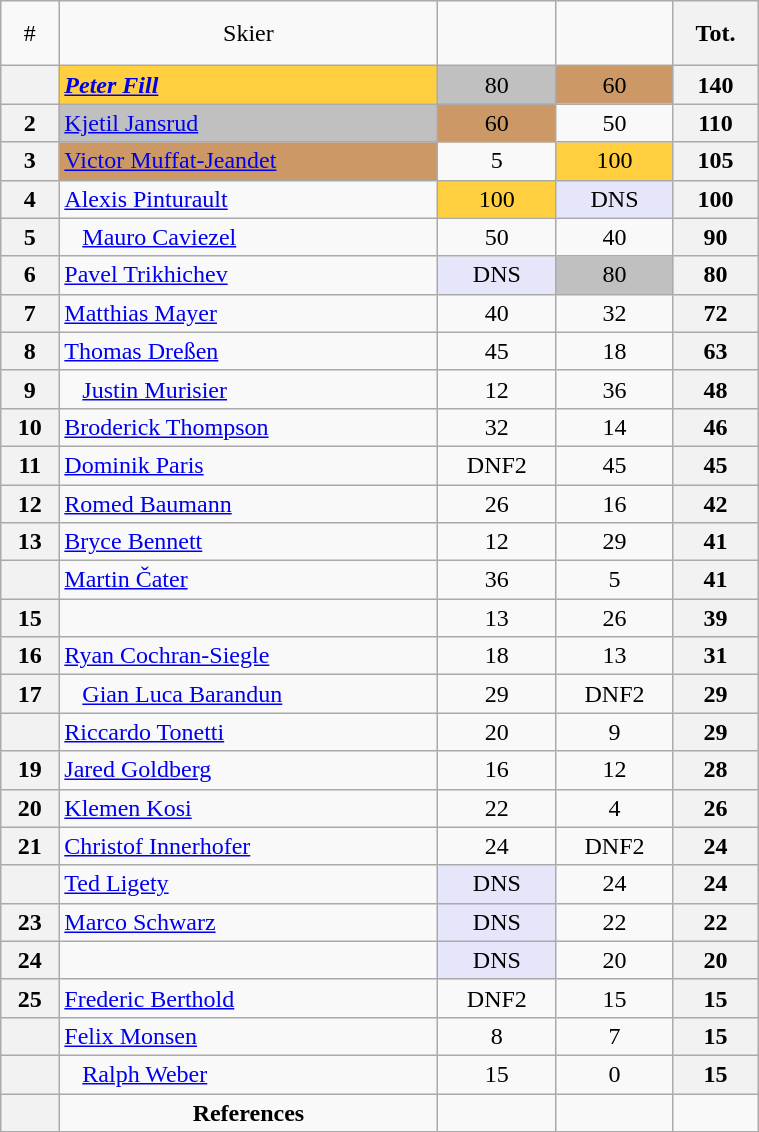<table class="wikitable" width=40% style="font-size:100%; text-align:center;">
<tr>
<td>#</td>
<td>Skier</td>
<td><br> </td>
<td><br>   </td>
<th>Tot.</th>
</tr>
<tr>
<th></th>
<td align=left bgcolor=ffcf40> <strong><em><a href='#'>Peter Fill</a></em></strong></td>
<td bgcolor=c0c0c0>80</td>
<td bgcolor=cc9966>60</td>
<th>140</th>
</tr>
<tr>
<th>2</th>
<td align=left bgcolor=c0c0c0> <a href='#'>Kjetil Jansrud</a></td>
<td bgcolor=cc9966>60</td>
<td>50</td>
<th>110</th>
</tr>
<tr>
<th>3</th>
<td align=left bgcolor=cc9966> <a href='#'>Victor Muffat-Jeandet</a></td>
<td>5</td>
<td bgcolor=ffcf40>100</td>
<th>105</th>
</tr>
<tr>
<th>4</th>
<td align=left> <a href='#'>Alexis Pinturault</a></td>
<td bgcolor=ffcf40>100</td>
<td bgcolor=lavender>DNS</td>
<th>100</th>
</tr>
<tr>
<th>5</th>
<td align=left>   <a href='#'>Mauro Caviezel</a></td>
<td>50</td>
<td>40</td>
<th>90</th>
</tr>
<tr>
<th>6</th>
<td align=left> <a href='#'>Pavel Trikhichev</a></td>
<td bgcolor=lavender>DNS</td>
<td bgcolor=c0c0c0>80</td>
<th>80</th>
</tr>
<tr>
<th>7</th>
<td align=left> <a href='#'>Matthias Mayer</a></td>
<td>40</td>
<td>32</td>
<th>72</th>
</tr>
<tr>
<th>8</th>
<td align=left> <a href='#'>Thomas Dreßen</a></td>
<td>45</td>
<td>18</td>
<th>63</th>
</tr>
<tr>
<th>9</th>
<td align=left>   <a href='#'>Justin Murisier</a></td>
<td>12</td>
<td>36</td>
<th>48</th>
</tr>
<tr>
<th>10</th>
<td align=left> <a href='#'>Broderick Thompson</a></td>
<td>32</td>
<td>14</td>
<th>46</th>
</tr>
<tr>
<th>11</th>
<td align=left> <a href='#'>Dominik Paris</a></td>
<td>DNF2</td>
<td>45</td>
<th>45</th>
</tr>
<tr>
<th>12</th>
<td align=left> <a href='#'>Romed Baumann</a></td>
<td>26</td>
<td>16</td>
<th>42</th>
</tr>
<tr>
<th>13</th>
<td align=left> <a href='#'>Bryce Bennett</a></td>
<td>12</td>
<td>29</td>
<th>41</th>
</tr>
<tr>
<th></th>
<td align=left> <a href='#'>Martin Čater</a></td>
<td>36</td>
<td>5</td>
<th>41</th>
</tr>
<tr>
<th>15</th>
<td align=left></td>
<td>13</td>
<td>26</td>
<th>39</th>
</tr>
<tr>
<th>16</th>
<td align=left> <a href='#'>Ryan Cochran-Siegle</a></td>
<td>18</td>
<td>13</td>
<th>31</th>
</tr>
<tr>
<th>17</th>
<td align=left>   <a href='#'>Gian Luca Barandun</a></td>
<td>29</td>
<td>DNF2</td>
<th>29</th>
</tr>
<tr>
<th></th>
<td align=left> <a href='#'>Riccardo Tonetti</a></td>
<td>20</td>
<td>9</td>
<th>29</th>
</tr>
<tr>
<th>19</th>
<td align=left> <a href='#'>Jared Goldberg</a></td>
<td>16</td>
<td>12</td>
<th>28</th>
</tr>
<tr>
<th>20</th>
<td align=left> <a href='#'>Klemen Kosi</a></td>
<td>22</td>
<td>4</td>
<th>26</th>
</tr>
<tr>
<th>21</th>
<td align=left> <a href='#'>Christof Innerhofer</a></td>
<td>24</td>
<td>DNF2</td>
<th>24</th>
</tr>
<tr>
<th></th>
<td align=left> <a href='#'>Ted Ligety</a></td>
<td bgcolor=lavender>DNS</td>
<td>24</td>
<th>24</th>
</tr>
<tr>
<th>23</th>
<td align=left> <a href='#'>Marco Schwarz</a></td>
<td bgcolor=lavender>DNS</td>
<td>22</td>
<th>22</th>
</tr>
<tr>
<th>24</th>
<td align=left></td>
<td bgcolor=lavender>DNS</td>
<td>20</td>
<th>20</th>
</tr>
<tr>
<th>25</th>
<td align=left> <a href='#'>Frederic Berthold</a></td>
<td>DNF2</td>
<td>15</td>
<th>15</th>
</tr>
<tr>
<th></th>
<td align=left> <a href='#'>Felix Monsen</a></td>
<td>8</td>
<td>7</td>
<th>15</th>
</tr>
<tr>
<th></th>
<td align=left>   <a href='#'>Ralph Weber</a></td>
<td>15</td>
<td>0</td>
<th>15</th>
</tr>
<tr>
<th></th>
<td align=center><strong>References</strong></td>
<td></td>
<td></td>
</tr>
</table>
